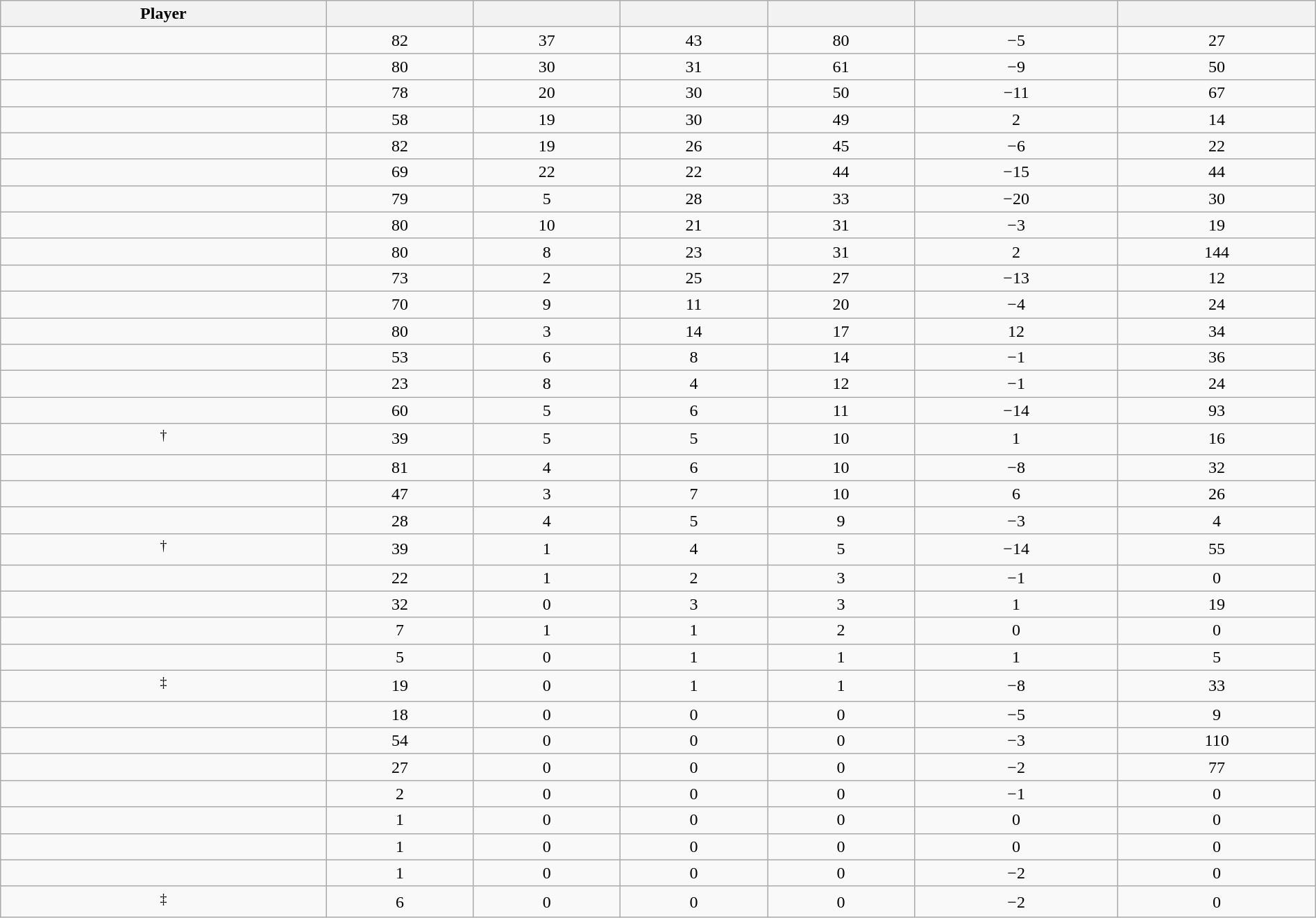<table class="wikitable sortable" style="width:100%;">
<tr align=center>
<th>Player</th>
<th></th>
<th></th>
<th></th>
<th></th>
<th data-sort-type="number"></th>
<th></th>
</tr>
<tr align=center>
<td></td>
<td>82</td>
<td>37</td>
<td>43</td>
<td>80</td>
<td>−5</td>
<td>27</td>
</tr>
<tr align=center>
<td></td>
<td>80</td>
<td>30</td>
<td>31</td>
<td>61</td>
<td>−9</td>
<td>50</td>
</tr>
<tr align=center>
<td></td>
<td>78</td>
<td>20</td>
<td>30</td>
<td>50</td>
<td>−11</td>
<td>67</td>
</tr>
<tr align=center>
<td></td>
<td>58</td>
<td>19</td>
<td>30</td>
<td>49</td>
<td>2</td>
<td>14</td>
</tr>
<tr align=center>
<td></td>
<td>82</td>
<td>19</td>
<td>26</td>
<td>45</td>
<td>−6</td>
<td>22</td>
</tr>
<tr align=center>
<td></td>
<td>69</td>
<td>22</td>
<td>22</td>
<td>44</td>
<td>−15</td>
<td>44</td>
</tr>
<tr align=center>
<td></td>
<td>79</td>
<td>5</td>
<td>28</td>
<td>33</td>
<td>−20</td>
<td>30</td>
</tr>
<tr align=center>
<td></td>
<td>80</td>
<td>10</td>
<td>21</td>
<td>31</td>
<td>−3</td>
<td>19</td>
</tr>
<tr align=center>
<td></td>
<td>80</td>
<td>8</td>
<td>23</td>
<td>31</td>
<td>2</td>
<td>144</td>
</tr>
<tr align=center>
<td></td>
<td>73</td>
<td>2</td>
<td>25</td>
<td>27</td>
<td>−13</td>
<td>12</td>
</tr>
<tr align=center>
<td></td>
<td>70</td>
<td>9</td>
<td>11</td>
<td>20</td>
<td>−4</td>
<td>24</td>
</tr>
<tr align=center>
<td></td>
<td>80</td>
<td>3</td>
<td>14</td>
<td>17</td>
<td>12</td>
<td>34</td>
</tr>
<tr align=center>
<td></td>
<td>53</td>
<td>6</td>
<td>8</td>
<td>14</td>
<td>−1</td>
<td>36</td>
</tr>
<tr align=center>
<td></td>
<td>23</td>
<td>8</td>
<td>4</td>
<td>12</td>
<td>−1</td>
<td>24</td>
</tr>
<tr align=center>
<td></td>
<td>60</td>
<td>5</td>
<td>6</td>
<td>11</td>
<td>−14</td>
<td>93</td>
</tr>
<tr align=center>
<td><sup>†</sup></td>
<td>39</td>
<td>5</td>
<td>5</td>
<td>10</td>
<td>1</td>
<td>16</td>
</tr>
<tr align=center>
<td></td>
<td>81</td>
<td>4</td>
<td>6</td>
<td>10</td>
<td>−8</td>
<td>32</td>
</tr>
<tr align=center>
<td></td>
<td>47</td>
<td>3</td>
<td>7</td>
<td>10</td>
<td>6</td>
<td>26</td>
</tr>
<tr align=center>
<td></td>
<td>28</td>
<td>4</td>
<td>5</td>
<td>9</td>
<td>−3</td>
<td>4</td>
</tr>
<tr align=center>
<td><sup>†</sup></td>
<td>39</td>
<td>1</td>
<td>4</td>
<td>5</td>
<td>−14</td>
<td>55</td>
</tr>
<tr align=center>
<td></td>
<td>22</td>
<td>1</td>
<td>2</td>
<td>3</td>
<td>−1</td>
<td>0</td>
</tr>
<tr align=center>
<td></td>
<td>32</td>
<td>0</td>
<td>3</td>
<td>3</td>
<td>1</td>
<td>19</td>
</tr>
<tr align=center>
<td></td>
<td>7</td>
<td>1</td>
<td>1</td>
<td>2</td>
<td>0</td>
<td>0</td>
</tr>
<tr align=center>
<td></td>
<td>5</td>
<td>0</td>
<td>1</td>
<td>1</td>
<td>1</td>
<td>5</td>
</tr>
<tr align=center>
<td><sup>‡</sup></td>
<td>19</td>
<td>0</td>
<td>1</td>
<td>1</td>
<td>−8</td>
<td>33</td>
</tr>
<tr align=center>
<td></td>
<td>18</td>
<td>0</td>
<td>0</td>
<td>0</td>
<td>−5</td>
<td>9</td>
</tr>
<tr align=center>
<td></td>
<td>54</td>
<td>0</td>
<td>0</td>
<td>0</td>
<td>−3</td>
<td>110</td>
</tr>
<tr align=center>
<td></td>
<td>27</td>
<td>0</td>
<td>0</td>
<td>0</td>
<td>−2</td>
<td>77</td>
</tr>
<tr align=center>
<td></td>
<td>2</td>
<td>0</td>
<td>0</td>
<td>0</td>
<td>−1</td>
<td>0</td>
</tr>
<tr align=center>
<td></td>
<td>1</td>
<td>0</td>
<td>0</td>
<td>0</td>
<td>0</td>
<td>0</td>
</tr>
<tr align=center>
<td></td>
<td>1</td>
<td>0</td>
<td>0</td>
<td>0</td>
<td>0</td>
<td>0</td>
</tr>
<tr align=center>
<td></td>
<td>1</td>
<td>0</td>
<td>0</td>
<td>0</td>
<td>−2</td>
<td>0</td>
</tr>
<tr align=center>
<td><sup>‡</sup></td>
<td>6</td>
<td>0</td>
<td>0</td>
<td>0</td>
<td>−2</td>
<td>0<br></td>
</tr>
</table>
